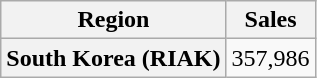<table class="wikitable plainrowheaders">
<tr>
<th>Region</th>
<th>Sales</th>
</tr>
<tr>
<th scope="row">South Korea (RIAK)</th>
<td align="center">357,986</td>
</tr>
</table>
